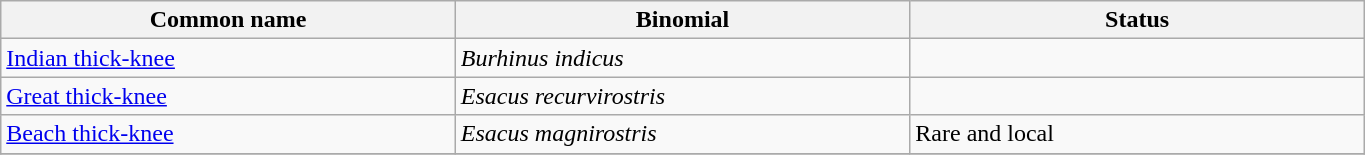<table width=72% class="wikitable">
<tr>
<th width=24%>Common name</th>
<th width=24%>Binomial</th>
<th width=24%>Status</th>
</tr>
<tr>
<td><a href='#'>Indian thick-knee</a></td>
<td><em>Burhinus indicus</em></td>
<td></td>
</tr>
<tr>
<td><a href='#'>Great thick-knee</a></td>
<td><em>Esacus recurvirostris</em></td>
<td></td>
</tr>
<tr>
<td><a href='#'>Beach thick-knee</a></td>
<td><em>Esacus magnirostris</em></td>
<td>Rare and local</td>
</tr>
<tr>
</tr>
</table>
